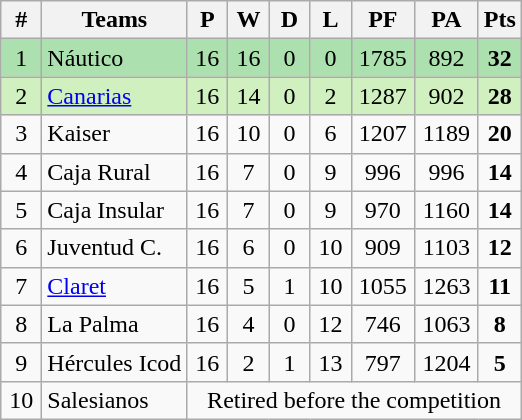<table class="wikitable" style="text-align: center;">
<tr>
<th width=20>#</th>
<th>Teams</th>
<th width=20>P</th>
<th width=20>W</th>
<th width=20>D</th>
<th width=20>L</th>
<th width=35>PF</th>
<th width=35>PA</th>
<th width=20>Pts</th>
</tr>
<tr bgcolor=ACE1AF>
<td>1</td>
<td align=left>Náutico</td>
<td>16</td>
<td>16</td>
<td>0</td>
<td>0</td>
<td>1785</td>
<td>892</td>
<td><strong>32</strong></td>
</tr>
<tr bgcolor=D0F0C0>
<td>2</td>
<td align=left><a href='#'>Canarias</a></td>
<td>16</td>
<td>14</td>
<td>0</td>
<td>2</td>
<td>1287</td>
<td>902</td>
<td><strong>28</strong></td>
</tr>
<tr>
<td>3</td>
<td align=left>Kaiser</td>
<td>16</td>
<td>10</td>
<td>0</td>
<td>6</td>
<td>1207</td>
<td>1189</td>
<td><strong>20</strong></td>
</tr>
<tr>
<td>4</td>
<td align=left>Caja Rural</td>
<td>16</td>
<td>7</td>
<td>0</td>
<td>9</td>
<td>996</td>
<td>996</td>
<td><strong>14</strong></td>
</tr>
<tr>
<td>5</td>
<td align=left>Caja Insular</td>
<td>16</td>
<td>7</td>
<td>0</td>
<td>9</td>
<td>970</td>
<td>1160</td>
<td><strong>14</strong></td>
</tr>
<tr>
<td>6</td>
<td align=left>Juventud C.</td>
<td>16</td>
<td>6</td>
<td>0</td>
<td>10</td>
<td>909</td>
<td>1103</td>
<td><strong>12</strong></td>
</tr>
<tr>
<td>7</td>
<td align=left><a href='#'>Claret</a></td>
<td>16</td>
<td>5</td>
<td>1</td>
<td>10</td>
<td>1055</td>
<td>1263</td>
<td><strong>11</strong></td>
</tr>
<tr>
<td>8</td>
<td align=left>La Palma</td>
<td>16</td>
<td>4</td>
<td>0</td>
<td>12</td>
<td>746</td>
<td>1063</td>
<td><strong>8</strong></td>
</tr>
<tr>
<td>9</td>
<td align=left>Hércules Icod</td>
<td>16</td>
<td>2</td>
<td>1</td>
<td>13</td>
<td>797</td>
<td>1204</td>
<td><strong>5</strong></td>
</tr>
<tr>
<td>10</td>
<td align=left>Salesianos</td>
<td colspan=7>Retired before the competition</td>
</tr>
</table>
